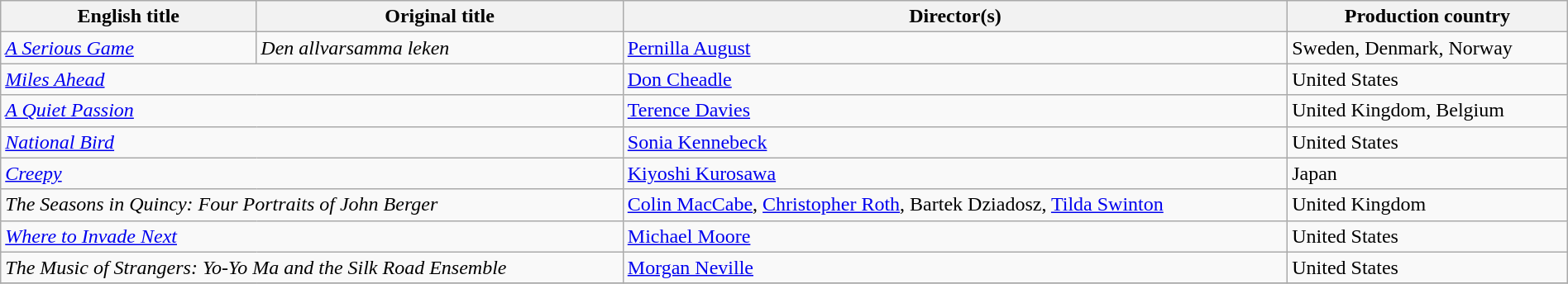<table class="sortable wikitable" width="100%" cellpadding="5">
<tr>
<th scope="col">English title</th>
<th scope="col">Original title</th>
<th scope="col">Director(s)</th>
<th scope="col">Production country</th>
</tr>
<tr>
<td><em><a href='#'>A Serious Game</a></em></td>
<td><em>Den allvarsamma leken</em></td>
<td><a href='#'>Pernilla August</a></td>
<td>Sweden, Denmark, Norway</td>
</tr>
<tr>
<td colspan=2><em><a href='#'>Miles Ahead</a></em></td>
<td><a href='#'>Don Cheadle</a></td>
<td>United States</td>
</tr>
<tr>
<td colspan=2><em><a href='#'>A Quiet Passion</a></em></td>
<td><a href='#'>Terence Davies</a></td>
<td>United Kingdom, Belgium</td>
</tr>
<tr>
<td colspan=2><em><a href='#'>National Bird</a></em></td>
<td><a href='#'>Sonia Kennebeck</a></td>
<td>United States</td>
</tr>
<tr>
<td colspan=2><em><a href='#'>Creepy</a></em></td>
<td><a href='#'>Kiyoshi Kurosawa</a></td>
<td>Japan</td>
</tr>
<tr>
<td colspan=2><em>The Seasons in Quincy: Four Portraits of John Berger</em></td>
<td><a href='#'>Colin MacCabe</a>, <a href='#'>Christopher Roth</a>, Bartek Dziadosz, <a href='#'>Tilda Swinton</a></td>
<td>United Kingdom</td>
</tr>
<tr>
<td colspan=2><em><a href='#'>Where to Invade Next</a></em></td>
<td><a href='#'>Michael Moore</a></td>
<td>United States</td>
</tr>
<tr>
<td colspan=2><em>The Music of Strangers: Yo-Yo Ma and the Silk Road Ensemble</em></td>
<td><a href='#'>Morgan Neville</a></td>
<td>United States</td>
</tr>
<tr>
</tr>
</table>
